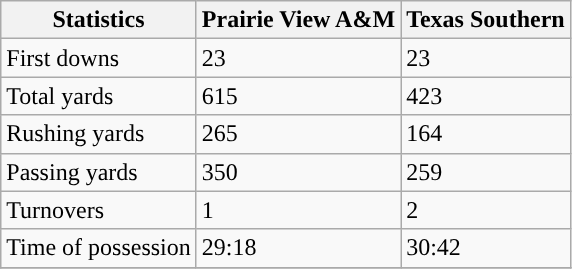<table class="wikitable">
<tr>
<th>Statistics</th>
<th>Prairie View A&M</th>
<th>Texas Southern</th>
</tr>
<tr>
<td>First downs</td>
<td>23</td>
<td>23</td>
</tr>
<tr>
<td>Total yards</td>
<td>615</td>
<td>423</td>
</tr>
<tr>
<td>Rushing yards</td>
<td>265</td>
<td>164</td>
</tr>
<tr>
<td>Passing yards</td>
<td>350</td>
<td>259</td>
</tr>
<tr>
<td>Turnovers</td>
<td>1</td>
<td>2</td>
</tr>
<tr>
<td>Time of possession</td>
<td>29:18</td>
<td>30:42</td>
</tr>
<tr>
</tr>
</table>
